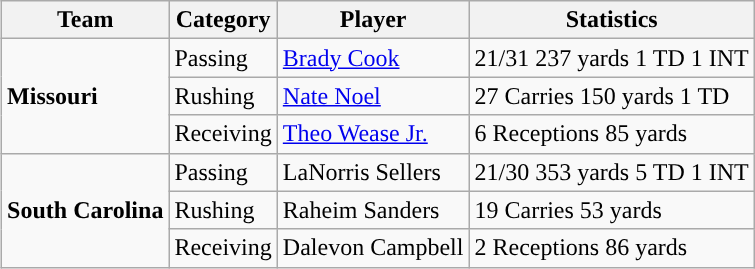<table class="wikitable" style="float: right;">
<tr>
<th>Team</th>
<th>Category</th>
<th>Player</th>
<th>Statistics</th>
</tr>
<tr>
<td rowspan=3><strong>Missouri</strong></td>
<td>Passing</td>
<td><a href='#'>Brady Cook</a></td>
<td>21/31 237 yards 1 TD 1 INT</td>
</tr>
<tr>
<td>Rushing</td>
<td><a href='#'>Nate Noel</a></td>
<td>27 Carries 150 yards 1 TD</td>
</tr>
<tr>
<td>Receiving</td>
<td><a href='#'>Theo Wease Jr.</a></td>
<td>6 Receptions 85 yards</td>
</tr>
<tr>
<td rowspan=3><strong>South Carolina</strong></td>
<td>Passing</td>
<td>LaNorris Sellers</td>
<td>21/30 353 yards 5 TD 1 INT</td>
</tr>
<tr>
<td>Rushing</td>
<td>Raheim Sanders</td>
<td>19 Carries 53 yards</td>
</tr>
<tr>
<td>Receiving</td>
<td>Dalevon Campbell</td>
<td>2 Receptions 86 yards</td>
</tr>
</table>
